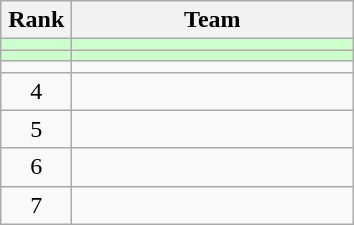<table class="wikitable" style="text-align: center;">
<tr>
<th width=40>Rank</th>
<th width=180>Team</th>
</tr>
<tr bgcolor=#ccffcc>
<td></td>
<td align=left></td>
</tr>
<tr bgcolor=#ccffcc>
<td></td>
<td align=left></td>
</tr>
<tr>
<td></td>
<td align=left></td>
</tr>
<tr>
<td>4</td>
<td align=left></td>
</tr>
<tr>
<td>5</td>
<td align=left></td>
</tr>
<tr>
<td>6</td>
<td align=left></td>
</tr>
<tr>
<td>7</td>
<td align=left></td>
</tr>
</table>
